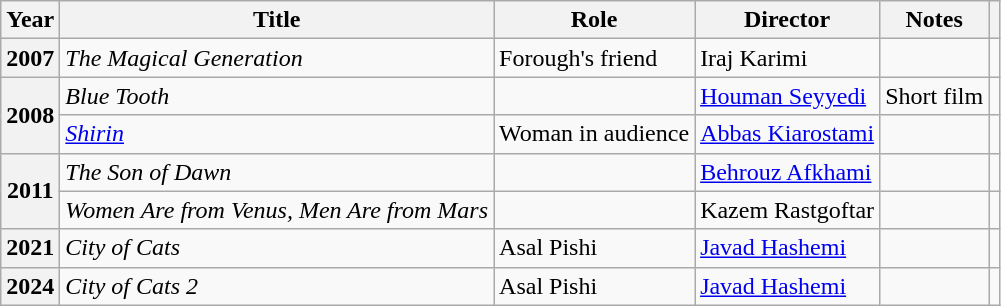<table class="wikitable plainrowheaders sortable" style="font-size:100%">
<tr>
<th scope="col">Year</th>
<th scope="col">Title</th>
<th scope="col">Role</th>
<th scope="col">Director</th>
<th class="unsortable" scope="col">Notes</th>
<th></th>
</tr>
<tr>
<th scope="row">2007</th>
<td><em>The Magical Generation</em></td>
<td>Forough's friend</td>
<td>Iraj Karimi</td>
<td></td>
<td></td>
</tr>
<tr>
<th scope=row rowspan="2">2008</th>
<td><em>Blue Tooth</em></td>
<td></td>
<td><a href='#'>Houman Seyyedi</a></td>
<td>Short film</td>
<td></td>
</tr>
<tr>
<td><em><a href='#'>Shirin</a></em></td>
<td>Woman in audience</td>
<td><a href='#'>Abbas Kiarostami</a></td>
<td></td>
<td></td>
</tr>
<tr>
<th rowspan="2" scope="row">2011</th>
<td><em>The Son of Dawn</em></td>
<td></td>
<td><a href='#'>Behrouz Afkhami</a></td>
<td></td>
<td></td>
</tr>
<tr>
<td><em>Women Are from Venus, Men Are from Mars</em></td>
<td></td>
<td>Kazem Rastgoftar</td>
<td></td>
<td></td>
</tr>
<tr>
<th scope="row">2021</th>
<td><em>City of Cats</em></td>
<td>Asal Pishi</td>
<td><a href='#'>Javad Hashemi</a></td>
<td></td>
<td></td>
</tr>
<tr>
<th scope="row">2024</th>
<td><em>City of Cats 2</em></td>
<td>Asal Pishi</td>
<td><a href='#'>Javad Hashemi</a></td>
<td></td>
<td></td>
</tr>
</table>
